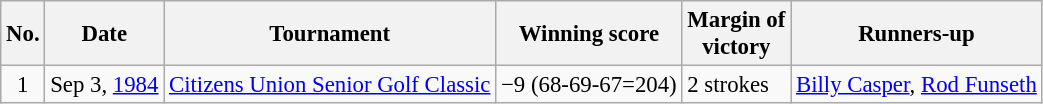<table class="wikitable" style="font-size:95%;">
<tr>
<th>No.</th>
<th>Date</th>
<th>Tournament</th>
<th>Winning score</th>
<th>Margin of<br>victory</th>
<th>Runners-up</th>
</tr>
<tr>
<td align=center>1</td>
<td align=right>Sep 3, <a href='#'>1984</a></td>
<td><a href='#'>Citizens Union Senior Golf Classic</a></td>
<td>−9 (68-69-67=204)</td>
<td>2 strokes</td>
<td> <a href='#'>Billy Casper</a>,  <a href='#'>Rod Funseth</a></td>
</tr>
</table>
